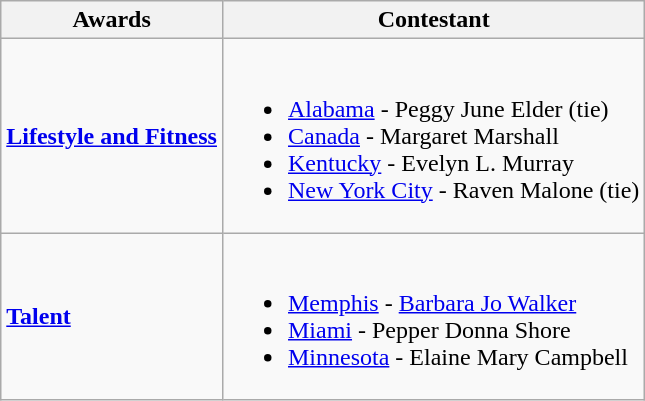<table class="wikitable">
<tr>
<th>Awards</th>
<th>Contestant</th>
</tr>
<tr>
<td><strong><a href='#'>Lifestyle and Fitness</a></strong></td>
<td><br><ul><li> <a href='#'>Alabama</a> - Peggy June Elder (tie)</li><li> <a href='#'>Canada</a> - Margaret Marshall</li><li> <a href='#'>Kentucky</a> - Evelyn L. Murray</li><li> <a href='#'>New York City</a> - Raven Malone (tie)</li></ul></td>
</tr>
<tr>
<td><strong><a href='#'>Talent</a></strong></td>
<td><br><ul><li> <a href='#'>Memphis</a> - <a href='#'>Barbara Jo Walker</a></li><li> <a href='#'>Miami</a> - Pepper Donna Shore</li><li> <a href='#'>Minnesota</a> - Elaine Mary Campbell</li></ul></td>
</tr>
</table>
